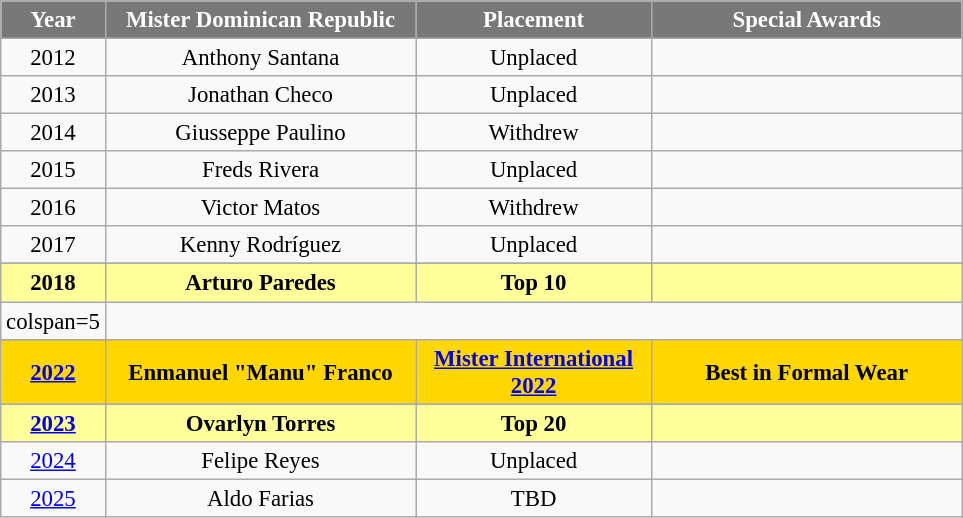<table class="wikitable sortable" style="font-size: 95%; text-align:center">
<tr>
<th width="20" style="background-color:#787878;color:#FFFFFF;">Year</th>
<th width="200" style="background-color:#787878;color:#FFFFFF;">Mister Dominican Republic</th>
<th width="150" style="background-color:#787878;color:#FFFFFF;">Placement</th>
<th width="200" style="background-color:#787878;color:#FFFFFF;">Special Awards</th>
</tr>
<tr>
<td>2012</td>
<td>Anthony Santana</td>
<td>Unplaced</td>
<td></td>
</tr>
<tr>
<td>2013</td>
<td>Jonathan Checo</td>
<td>Unplaced</td>
<td></td>
</tr>
<tr>
<td>2014</td>
<td>Giusseppe Paulino</td>
<td>Withdrew</td>
<td></td>
</tr>
<tr>
<td>2015</td>
<td>Freds Rivera</td>
<td>Unplaced</td>
<td></td>
</tr>
<tr>
<td>2016</td>
<td>Victor Matos</td>
<td>Withdrew</td>
<td></td>
</tr>
<tr>
<td>2017</td>
<td>Kenny Rodríguez</td>
<td>Unplaced</td>
<td></td>
</tr>
<tr>
</tr>
<tr style="background-color:#FFFF99; font-weight: bold">
<td>2018</td>
<td>Arturo Paredes</td>
<td>Top 10</td>
<td></td>
</tr>
<tr>
<td>colspan=5 </td>
</tr>
<tr>
</tr>
<tr style="background-color:gold; font-weight: bold">
<td><a href='#'>2022</a></td>
<td>Enmanuel "Manu" Franco</td>
<td><a href='#'>Mister International 2022</a></td>
<td>Best in Formal Wear</td>
</tr>
<tr>
</tr>
<tr style="background-color:#FFFF99; font-weight: bold">
<td><a href='#'>2023</a></td>
<td>Ovarlyn Torres</td>
<td><strong>Top 20</strong></td>
<td></td>
</tr>
<tr>
<td><a href='#'>2024</a></td>
<td>Felipe Reyes</td>
<td>Unplaced</td>
<td></td>
</tr>
<tr>
<td><a href='#'>2025</a></td>
<td>Aldo Farias</td>
<td>TBD</td>
<td></td>
</tr>
</table>
